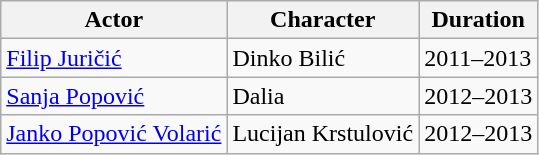<table class="wikitable sortable">
<tr>
<th>Actor</th>
<th>Character</th>
<th>Duration</th>
</tr>
<tr>
<td><a href='#'>Filip Juričić</a></td>
<td>Dinko Bilić</td>
<td>2011–2013</td>
</tr>
<tr>
<td><a href='#'>Sanja Popović</a></td>
<td>Dalia</td>
<td>2012–2013</td>
</tr>
<tr>
<td><a href='#'>Janko Popović Volarić</a></td>
<td>Lucijan Krstulović</td>
<td>2012–2013</td>
</tr>
</table>
